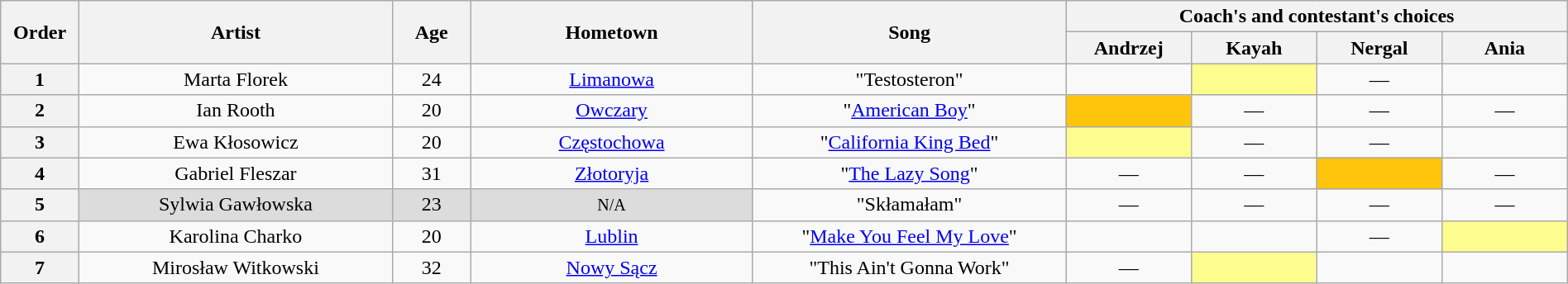<table class="wikitable" style="text-align:center; width:100%;">
<tr>
<th scope="col" rowspan="2" style="width:05%;">Order</th>
<th scope="col" rowspan="2" style="width:20%;">Artist</th>
<th scope="col" rowspan="2" style="width:05%;">Age</th>
<th scope="col" rowspan="2" style="width:18%;">Hometown</th>
<th scope="col" rowspan="2" style="width:20%;">Song</th>
<th scope="col" colspan="4" style="width:32%;">Coach's and contestant's choices</th>
</tr>
<tr>
<th style="width:08%;">Andrzej</th>
<th style="width:08%;">Kayah</th>
<th style="width:08%;">Nergal</th>
<th style="width:08%;">Ania</th>
</tr>
<tr>
<th>1</th>
<td>Marta Florek</td>
<td>24</td>
<td><a href='#'>Limanowa</a></td>
<td>"Testosteron"</td>
<td><strong></strong></td>
<td style="background:#fdfc8f;"><strong></strong></td>
<td>—</td>
<td><strong></strong></td>
</tr>
<tr>
<th>2</th>
<td>Ian Rooth</td>
<td>20</td>
<td><a href='#'>Owczary</a></td>
<td>"<a href='#'>American Boy</a>"</td>
<td style="background:#ffc40c;"><strong></strong></td>
<td>—</td>
<td>—</td>
<td>—</td>
</tr>
<tr>
<th>3</th>
<td>Ewa Kłosowicz</td>
<td>20</td>
<td><a href='#'>Częstochowa</a></td>
<td>"<a href='#'>California King Bed</a>"</td>
<td style="background:#fdfc8f;"><strong></strong></td>
<td>—</td>
<td>—</td>
<td><strong></strong></td>
</tr>
<tr>
<th>4</th>
<td>Gabriel Fleszar</td>
<td>31</td>
<td><a href='#'>Złotoryja</a></td>
<td>"<a href='#'>The Lazy Song</a>"</td>
<td>—</td>
<td>—</td>
<td style="background:#ffc40c;"><strong></strong></td>
<td>—</td>
</tr>
<tr>
<th>5</th>
<td style="background:#DCDCDC;">Sylwia Gawłowska</td>
<td style="background:#DCDCDC;">23</td>
<td style="background:#DCDCDC;"><small>N/A</small></td>
<td>"Skłamałam"</td>
<td>—</td>
<td>—</td>
<td>—</td>
<td>—</td>
</tr>
<tr>
<th>6</th>
<td>Karolina Charko</td>
<td>20</td>
<td><a href='#'>Lublin</a></td>
<td>"<a href='#'>Make You Feel My Love</a>"</td>
<td><strong></strong></td>
<td><strong></strong></td>
<td>—</td>
<td style="background:#fdfc8f;"><strong></strong></td>
</tr>
<tr>
<th>7</th>
<td>Mirosław Witkowski</td>
<td>32</td>
<td><a href='#'>Nowy Sącz</a></td>
<td>"This Ain't Gonna Work"</td>
<td>—</td>
<td style="background:#fdfc8f;"><strong></strong></td>
<td><strong></strong></td>
<td><strong></strong></td>
</tr>
</table>
